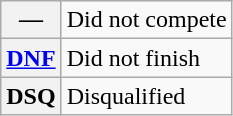<table class="wikitable">
<tr>
<th scope="row">—</th>
<td>Did not compete</td>
</tr>
<tr>
<th scope="row"><a href='#'>DNF</a></th>
<td>Did not finish</td>
</tr>
<tr>
<th scope="row">DSQ</th>
<td>Disqualified</td>
</tr>
</table>
